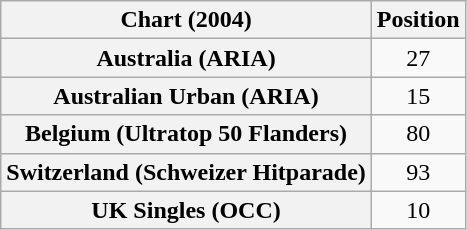<table class="wikitable sortable plainrowheaders" style="text-align:center">
<tr>
<th>Chart (2004)</th>
<th>Position</th>
</tr>
<tr>
<th scope="row">Australia (ARIA)</th>
<td>27</td>
</tr>
<tr>
<th scope="row">Australian Urban (ARIA)</th>
<td>15</td>
</tr>
<tr>
<th scope="row">Belgium (Ultratop 50 Flanders)</th>
<td>80</td>
</tr>
<tr>
<th scope="row">Switzerland (Schweizer Hitparade)</th>
<td>93</td>
</tr>
<tr>
<th scope="row">UK Singles (OCC)</th>
<td>10</td>
</tr>
</table>
